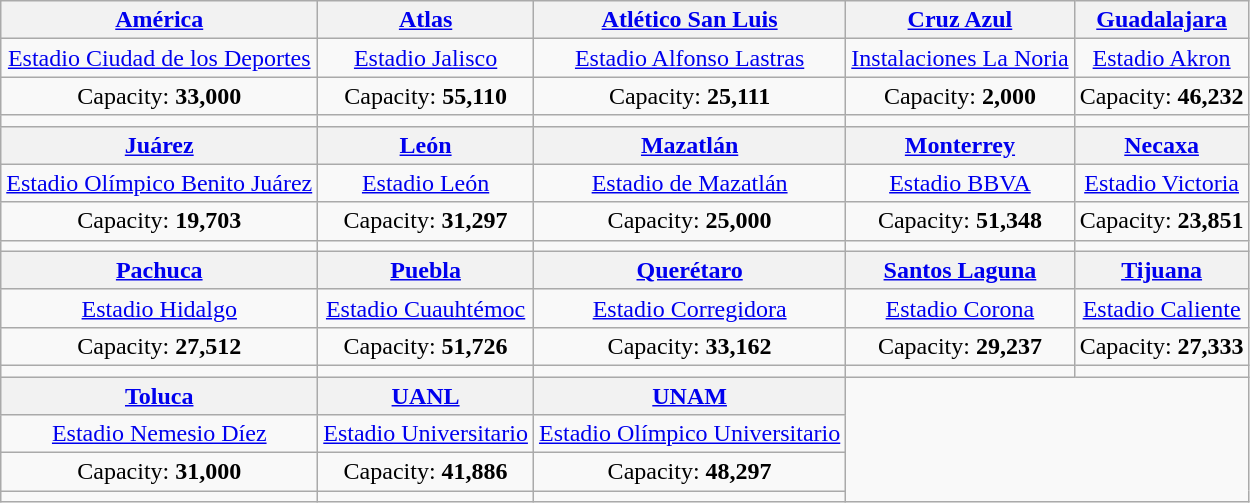<table class="wikitable" style="text-align:center">
<tr>
<th><a href='#'>América</a></th>
<th><a href='#'>Atlas</a></th>
<th><a href='#'>Atlético San Luis</a></th>
<th><a href='#'>Cruz Azul</a></th>
<th><a href='#'>Guadalajara</a></th>
</tr>
<tr>
<td><a href='#'>Estadio Ciudad de los Deportes</a></td>
<td><a href='#'>Estadio Jalisco</a></td>
<td><a href='#'>Estadio Alfonso Lastras</a></td>
<td><a href='#'>Instalaciones La Noria</a></td>
<td><a href='#'>Estadio Akron</a></td>
</tr>
<tr>
<td>Capacity: <strong>33,000</strong></td>
<td>Capacity: <strong>55,110</strong></td>
<td>Capacity: <strong>25,111</strong></td>
<td>Capacity: <strong>2,000</strong></td>
<td>Capacity: <strong>46,232</strong></td>
</tr>
<tr>
<td></td>
<td></td>
<td></td>
<td></td>
<td></td>
</tr>
<tr>
<th><a href='#'>Juárez</a></th>
<th><a href='#'>León</a></th>
<th><a href='#'>Mazatlán</a></th>
<th><a href='#'>Monterrey</a></th>
<th><a href='#'>Necaxa</a></th>
</tr>
<tr>
<td><a href='#'>Estadio Olímpico Benito Juárez</a></td>
<td><a href='#'>Estadio León</a></td>
<td><a href='#'>Estadio de Mazatlán</a></td>
<td><a href='#'>Estadio BBVA</a></td>
<td><a href='#'>Estadio Victoria</a></td>
</tr>
<tr>
<td>Capacity: <strong>19,703</strong></td>
<td>Capacity: <strong>31,297</strong></td>
<td>Capacity: <strong>25,000</strong></td>
<td>Capacity: <strong>51,348</strong></td>
<td>Capacity: <strong>23,851</strong></td>
</tr>
<tr>
<td></td>
<td></td>
<td></td>
<td></td>
<td></td>
</tr>
<tr>
<th><a href='#'>Pachuca</a></th>
<th><a href='#'>Puebla</a></th>
<th><a href='#'>Querétaro</a></th>
<th><a href='#'>Santos Laguna</a></th>
<th><a href='#'>Tijuana</a></th>
</tr>
<tr>
<td><a href='#'>Estadio Hidalgo</a></td>
<td><a href='#'>Estadio Cuauhtémoc</a></td>
<td><a href='#'>Estadio Corregidora</a></td>
<td><a href='#'>Estadio Corona</a></td>
<td><a href='#'>Estadio Caliente</a></td>
</tr>
<tr>
<td>Capacity: <strong>27,512</strong></td>
<td>Capacity: <strong>51,726</strong></td>
<td>Capacity: <strong>33,162</strong></td>
<td>Capacity: <strong>29,237</strong></td>
<td>Capacity: <strong>27,333</strong></td>
</tr>
<tr>
<td></td>
<td></td>
<td></td>
<td></td>
<td></td>
</tr>
<tr>
<th><a href='#'>Toluca</a></th>
<th><a href='#'>UANL</a></th>
<th><a href='#'>UNAM</a></th>
</tr>
<tr>
<td><a href='#'>Estadio Nemesio Díez</a></td>
<td><a href='#'>Estadio Universitario</a></td>
<td><a href='#'>Estadio Olímpico Universitario</a></td>
</tr>
<tr>
<td>Capacity: <strong>31,000</strong></td>
<td>Capacity: <strong>41,886</strong></td>
<td>Capacity: <strong>48,297</strong></td>
</tr>
<tr>
<td></td>
<td></td>
<td></td>
</tr>
</table>
